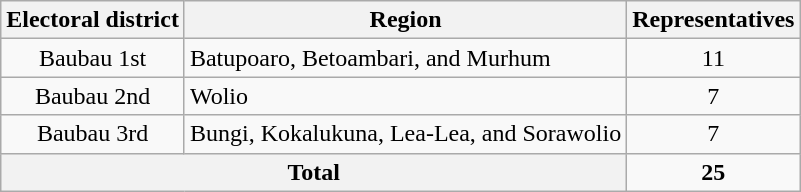<table class="wikitable">
<tr>
<th>Electoral district</th>
<th>Region</th>
<th>Representatives</th>
</tr>
<tr>
<td align="center">Baubau 1st</td>
<td>Batupoaro, Betoambari, and Murhum</td>
<td align="center">11</td>
</tr>
<tr>
<td align="center">Baubau 2nd</td>
<td>Wolio</td>
<td align="center">7</td>
</tr>
<tr>
<td align="center">Baubau 3rd</td>
<td>Bungi, Kokalukuna, Lea-Lea, and Sorawolio</td>
<td align="center">7</td>
</tr>
<tr>
<th colspan="2">Total</th>
<td align="center"><strong>25</strong></td>
</tr>
</table>
